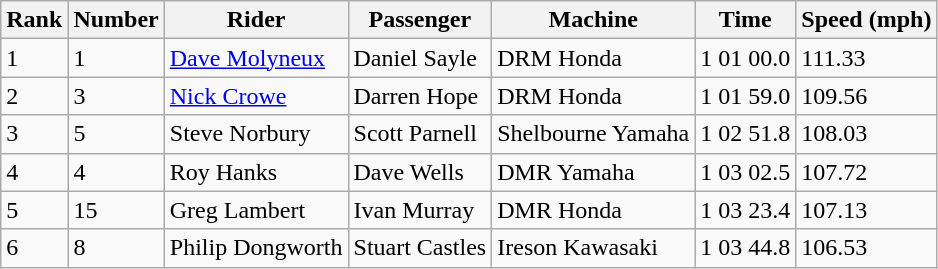<table class="wikitable">
<tr>
<th>Rank</th>
<th>Number</th>
<th>Rider</th>
<th>Passenger</th>
<th>Machine</th>
<th>Time</th>
<th>Speed (mph)</th>
</tr>
<tr>
<td>1</td>
<td>1</td>
<td> <a href='#'>Dave Molyneux</a></td>
<td>Daniel Sayle</td>
<td>DRM Honda</td>
<td>1 01 00.0</td>
<td>111.33</td>
</tr>
<tr>
<td>2</td>
<td>3</td>
<td> <a href='#'>Nick Crowe</a></td>
<td>Darren Hope</td>
<td>DRM Honda</td>
<td>1 01 59.0</td>
<td>109.56</td>
</tr>
<tr>
<td>3</td>
<td>5</td>
<td> Steve Norbury</td>
<td>Scott Parnell</td>
<td>Shelbourne Yamaha</td>
<td>1 02 51.8</td>
<td>108.03</td>
</tr>
<tr>
<td>4</td>
<td>4</td>
<td> Roy Hanks</td>
<td>Dave Wells</td>
<td>DMR Yamaha</td>
<td>1 03 02.5</td>
<td>107.72</td>
</tr>
<tr>
<td>5</td>
<td>15</td>
<td> Greg Lambert</td>
<td>Ivan Murray</td>
<td>DMR Honda</td>
<td>1 03 23.4</td>
<td>107.13</td>
</tr>
<tr>
<td>6</td>
<td>8</td>
<td> Philip Dongworth</td>
<td>Stuart Castles</td>
<td>Ireson Kawasaki</td>
<td>1 03 44.8</td>
<td>106.53</td>
</tr>
</table>
